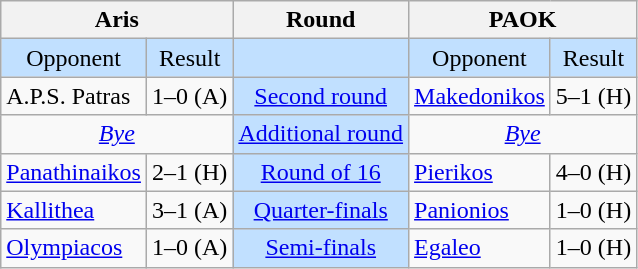<table class="wikitable" style="text-align:center">
<tr>
<th colspan="2">Aris</th>
<th>Round</th>
<th colspan="2">PAOK</th>
</tr>
<tr style="background:#C1E0FF">
<td>Opponent</td>
<td>Result</td>
<td></td>
<td>Opponent</td>
<td>Result</td>
</tr>
<tr>
<td style="text-align:left">A.P.S. Patras</td>
<td>1–0 (A)</td>
<td style="background:#C1E0FF"><a href='#'>Second round</a></td>
<td style="text-align:left"><a href='#'>Makedonikos</a></td>
<td>5–1 (H)</td>
</tr>
<tr>
<td colspan="2"><em><a href='#'>Bye</a></em></td>
<td style="background:#C1E0FF"><a href='#'>Additional round</a></td>
<td colspan="2"><em><a href='#'>Bye</a></em></td>
</tr>
<tr>
<td style="text-align:left"><a href='#'>Panathinaikos</a></td>
<td>2–1 (H)</td>
<td style="background:#C1E0FF"><a href='#'>Round of 16</a></td>
<td style="text-align:left"><a href='#'>Pierikos</a></td>
<td>4–0 (H)</td>
</tr>
<tr>
<td style="text-align:left"><a href='#'>Kallithea</a></td>
<td>3–1 (A)</td>
<td style="background:#C1E0FF"><a href='#'>Quarter-finals</a></td>
<td style="text-align:left"><a href='#'>Panionios</a></td>
<td>1–0 (H)</td>
</tr>
<tr>
<td style="text-align:left"><a href='#'>Olympiacos</a></td>
<td>1–0 (A)</td>
<td style="background:#C1E0FF"><a href='#'>Semi-finals</a></td>
<td style="text-align:left"><a href='#'>Egaleo</a></td>
<td>1–0 (H)</td>
</tr>
</table>
